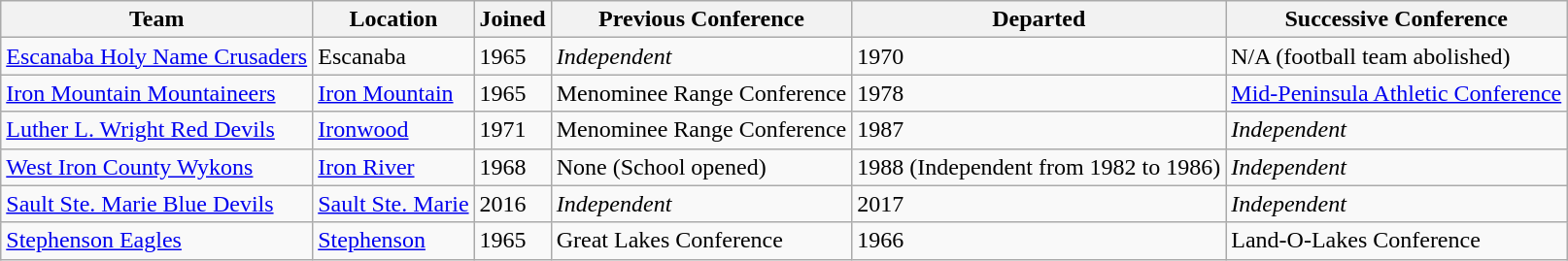<table class="wikitable sortable">
<tr>
<th>Team</th>
<th>Location</th>
<th>Joined</th>
<th>Previous Conference</th>
<th>Departed</th>
<th>Successive Conference</th>
</tr>
<tr>
<td><a href='#'>Escanaba Holy Name Crusaders</a></td>
<td>Escanaba</td>
<td>1965</td>
<td><em>Independent</em></td>
<td>1970</td>
<td>N/A (football team abolished)</td>
</tr>
<tr>
<td><a href='#'>Iron Mountain Mountaineers</a></td>
<td><a href='#'>Iron Mountain</a></td>
<td>1965</td>
<td>Menominee Range Conference</td>
<td>1978</td>
<td><a href='#'>Mid-Peninsula Athletic Conference</a></td>
</tr>
<tr>
<td><a href='#'>Luther L. Wright Red Devils</a></td>
<td><a href='#'>Ironwood</a></td>
<td>1971</td>
<td>Menominee Range Conference</td>
<td>1987</td>
<td><em>Independent</em></td>
</tr>
<tr>
<td><a href='#'>West Iron County Wykons</a></td>
<td><a href='#'>Iron River</a></td>
<td>1968</td>
<td>None (School opened)</td>
<td>1988 (Independent from 1982 to 1986)</td>
<td><em>Independent</em></td>
</tr>
<tr>
<td><a href='#'>Sault Ste. Marie Blue Devils</a></td>
<td><a href='#'>Sault Ste. Marie</a></td>
<td>2016</td>
<td><em>Independent</em></td>
<td>2017</td>
<td><em>Independent</em></td>
</tr>
<tr>
<td><a href='#'>Stephenson Eagles</a></td>
<td><a href='#'>Stephenson</a></td>
<td>1965</td>
<td>Great Lakes Conference</td>
<td>1966</td>
<td>Land-O-Lakes Conference</td>
</tr>
</table>
